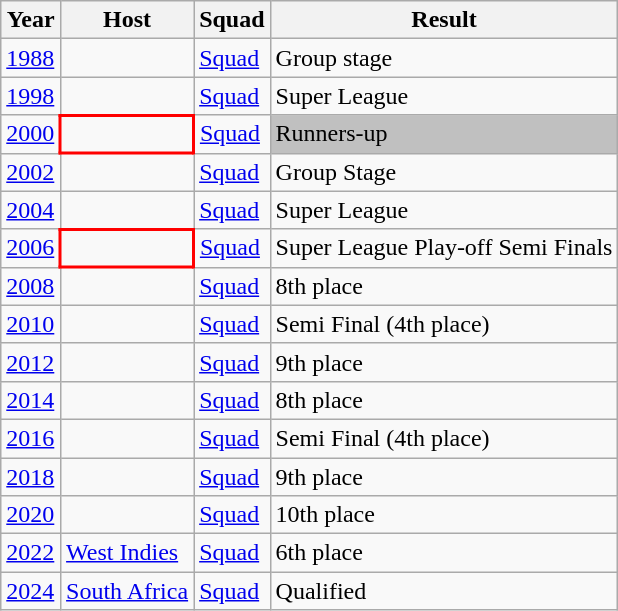<table class="wikitable">
<tr>
<th>Year</th>
<th>Host</th>
<th>Squad</th>
<th>Result</th>
</tr>
<tr>
<td><a href='#'>1988</a></td>
<td></td>
<td><a href='#'>Squad</a></td>
<td>Group stage</td>
</tr>
<tr>
<td><a href='#'>1998</a></td>
<td></td>
<td><a href='#'>Squad</a></td>
<td>Super League</td>
</tr>
<tr>
<td><a href='#'>2000</a></td>
<td style="border: 2px solid red"></td>
<td><a href='#'>Squad</a></td>
<td style="background:silver">Runners-up</td>
</tr>
<tr>
<td><a href='#'>2002</a></td>
<td></td>
<td><a href='#'>Squad</a></td>
<td>Group Stage</td>
</tr>
<tr>
<td><a href='#'>2004</a></td>
<td></td>
<td><a href='#'>Squad</a></td>
<td>Super League</td>
</tr>
<tr>
<td><a href='#'>2006</a></td>
<td style="border: 2px solid red"></td>
<td><a href='#'>Squad</a></td>
<td>Super League Play-off Semi Finals</td>
</tr>
<tr>
<td><a href='#'>2008</a></td>
<td></td>
<td><a href='#'>Squad</a></td>
<td>8th place</td>
</tr>
<tr>
<td><a href='#'>2010</a></td>
<td></td>
<td><a href='#'>Squad</a></td>
<td>Semi Final (4th place)</td>
</tr>
<tr>
<td><a href='#'>2012</a></td>
<td></td>
<td><a href='#'>Squad</a></td>
<td>9th place</td>
</tr>
<tr>
<td><a href='#'>2014</a></td>
<td></td>
<td><a href='#'>Squad</a></td>
<td>8th place</td>
</tr>
<tr>
<td><a href='#'>2016</a></td>
<td></td>
<td><a href='#'>Squad</a></td>
<td>Semi Final (4th place)</td>
</tr>
<tr>
<td><a href='#'>2018</a></td>
<td></td>
<td><a href='#'>Squad</a></td>
<td>9th place</td>
</tr>
<tr>
<td><a href='#'>2020</a></td>
<td></td>
<td><a href='#'>Squad</a></td>
<td>10th place</td>
</tr>
<tr>
<td><a href='#'>2022</a></td>
<td> <a href='#'>West Indies</a></td>
<td><a href='#'>Squad</a></td>
<td>6th place</td>
</tr>
<tr>
<td><a href='#'>2024</a></td>
<td> <a href='#'>South Africa</a></td>
<td><a href='#'>Squad</a></td>
<td>Qualified</td>
</tr>
</table>
